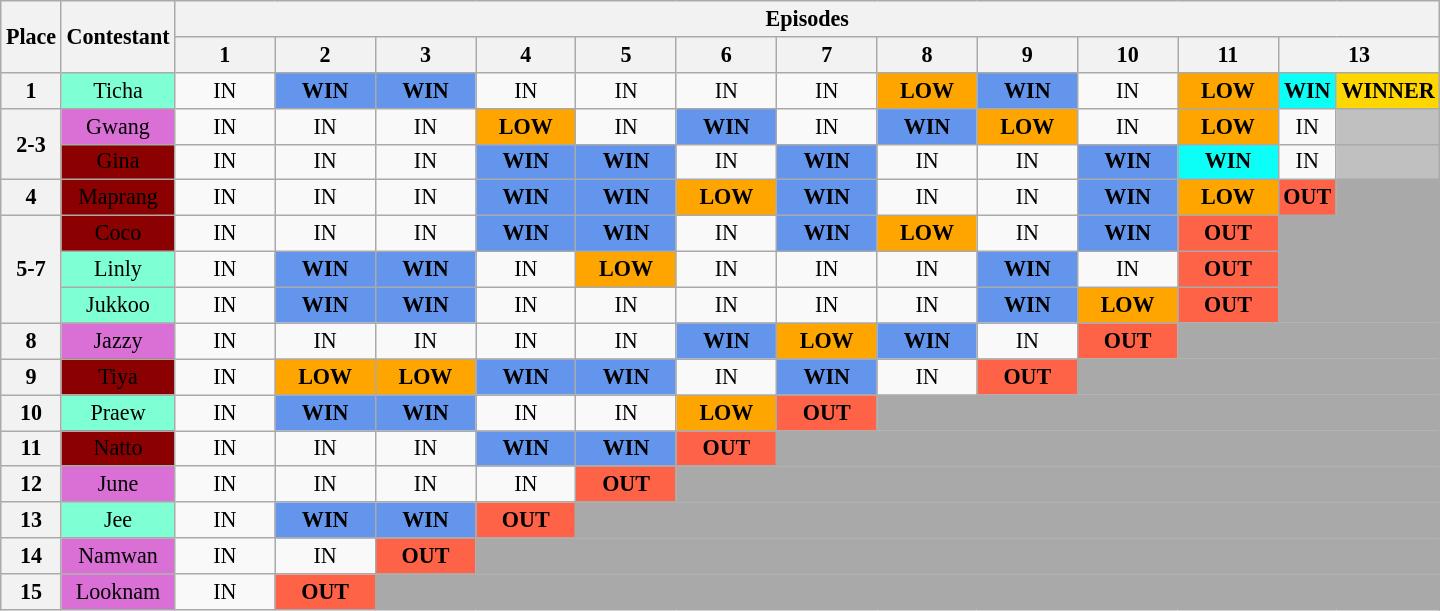<table class="wikitable" style="text-align:center; font-size:92%">
<tr>
<th rowspan=2>Place</th>
<th rowspan=2>Contestant</th>
<th colspan=13>Episodes</th>
</tr>
<tr>
<th style="width:60px;">1</th>
<th style="width:60px;">2</th>
<th style="width:60px;">3</th>
<th style="width:60px;">4</th>
<th style="width:60px;">5</th>
<th style="width:60px;">6</th>
<th style="width:60px;">7</th>
<th style="width:60px;">8</th>
<th style="width:60px;">9</th>
<th style="width:60px;">10</th>
<th style="width:60px;">11</th>
<th colspan="2">13</th>
</tr>
<tr>
<th>1</th>
<td style="background:aquamarine;">Ticha</td>
<td>IN</td>
<td style="background:cornflowerblue;"><strong>WIN</strong></td>
<td style="background:cornflowerblue;"><strong>WIN</strong></td>
<td>IN</td>
<td>IN</td>
<td>IN</td>
<td>IN</td>
<td style="background:orange;"><strong>LOW</strong></td>
<td style="background:cornflowerblue;"><strong>WIN</strong></td>
<td>IN</td>
<td style="background:orange;"><strong>LOW</strong></td>
<td style="background:#0cfff7;"><strong>WIN</strong></td>
<td style="background:gold;"><strong>WINNER</strong></td>
</tr>
<tr>
<th rowspan=2>2-3</th>
<td style="background:orchid;">Gwang</td>
<td>IN</td>
<td>IN</td>
<td>IN</td>
<td style="background:orange;"><strong>LOW</strong></td>
<td>IN</td>
<td style="background:cornflowerblue;"><strong>WIN</strong></td>
<td>IN</td>
<td style="background:cornflowerblue;"><strong>WIN</strong></td>
<td style="background:orange;"><strong>LOW</strong></td>
<td>IN</td>
<td style="background:orange;"><strong>LOW</strong></td>
<td>IN</td>
<td style="background:silver;"></td>
</tr>
<tr>
<td style="background:darkred;"><span>Gina </span></td>
<td>IN</td>
<td>IN</td>
<td>IN</td>
<td style="background:cornflowerblue;"><strong>WIN</strong></td>
<td style="background:cornflowerblue;"><strong>WIN</strong></td>
<td>IN</td>
<td style="background:cornflowerblue;"><strong>WIN</strong></td>
<td>IN</td>
<td>IN</td>
<td style="background:cornflowerblue;"><strong>WIN</strong></td>
<td style="background:#0cfff7;"><strong>WIN</strong></td>
<td>IN</td>
<td style="background:silver;"></td>
</tr>
<tr>
<th>4</th>
<td style="background:darkred;"><span>Maprang</span></td>
<td>IN</td>
<td>IN</td>
<td>IN</td>
<td style="background:cornflowerblue;"><strong>WIN</strong></td>
<td style="background:cornflowerblue;"><strong>WIN</strong></td>
<td style="background:orange;"><strong>LOW</strong></td>
<td style="background:cornflowerblue;"><strong>WIN</strong></td>
<td>IN</td>
<td>IN</td>
<td style="background:cornflowerblue;"><strong>WIN</strong></td>
<td style="background:orange;"><strong>LOW</strong></td>
<td style="background:tomato;"><strong>OUT</strong></td>
<td style="background:darkgrey;" colspan=1></td>
</tr>
<tr>
<th rowspan=3>5-7</th>
<td style="background:darkred;"><span>Coco </span></td>
<td>IN</td>
<td>IN</td>
<td>IN</td>
<td style="background:cornflowerblue;"><strong>WIN</strong></td>
<td style="background:cornflowerblue;"><strong>WIN</strong></td>
<td>IN</td>
<td style="background:cornflowerblue;"><strong>WIN</strong></td>
<td style="background:orange;"><strong>LOW</strong></td>
<td>IN</td>
<td style="background:cornflowerblue;"><strong>WIN</strong></td>
<td style="background:tomato;"><strong>OUT</strong></td>
<td style="background:darkgrey;" colspan=2></td>
</tr>
<tr>
<td style="background:aquamarine;">Linly</td>
<td>IN</td>
<td style="background:cornflowerblue;"><strong>WIN</strong></td>
<td style="background:cornflowerblue;"><strong>WIN</strong></td>
<td>IN</td>
<td style="background:orange;"><strong>LOW</strong></td>
<td>IN</td>
<td>IN</td>
<td>IN</td>
<td style="background:cornflowerblue;"><strong>WIN</strong></td>
<td>IN</td>
<td style="background:tomato;"><strong>OUT</strong></td>
<td style="background:darkgrey;" colspan=2></td>
</tr>
<tr>
<td style="background:aquamarine;">Jukkoo</td>
<td>IN</td>
<td style="background:cornflowerblue;"><strong>WIN</strong></td>
<td style="background:cornflowerblue;"><strong>WIN</strong></td>
<td>IN</td>
<td>IN</td>
<td>IN</td>
<td>IN</td>
<td>IN</td>
<td style="background:cornflowerblue;"><strong>WIN</strong></td>
<td style="background:orange;"><strong>LOW</strong></td>
<td style="background:tomato;"><strong>OUT</strong></td>
<td style="background:darkgrey;" colspan=2></td>
</tr>
<tr>
<th>8</th>
<td style="background:orchid;">Jazzy</td>
<td>IN</td>
<td>IN</td>
<td>IN</td>
<td>IN</td>
<td>IN</td>
<td style="background:cornflowerblue;"><strong>WIN</strong></td>
<td style="background:orange;"><strong>LOW</strong></td>
<td style="background:cornflowerblue;"><strong>WIN</strong></td>
<td>IN</td>
<td style="background:tomato;"><strong>OUT</strong></td>
<td style="background:darkgrey;" colspan=3></td>
</tr>
<tr>
<th>9</th>
<td style="background:darkred;"><span>Tiya</span></td>
<td>IN</td>
<td style="background:orange;"><strong>LOW</strong></td>
<td style="background:orange;"><strong>LOW</strong></td>
<td style="background:cornflowerblue;"><strong>WIN</strong></td>
<td style="background:cornflowerblue;"><strong>WIN</strong></td>
<td>IN</td>
<td style="background:cornflowerblue;"><strong>WIN</strong></td>
<td>IN</td>
<td style="background:tomato;"><strong>OUT</strong></td>
<td style="background:darkgrey;" colspan=4></td>
</tr>
<tr>
<th>10</th>
<td style="background:aquamarine;">Praew</td>
<td>IN</td>
<td style="background:cornflowerblue;"><strong>WIN</strong></td>
<td style="background:cornflowerblue;"><strong>WIN</strong></td>
<td>IN</td>
<td>IN</td>
<td style="background:orange;"><strong>LOW</strong></td>
<td style="background:tomato;"><strong>OUT</strong></td>
<td style="background:darkgrey;" colspan=6></td>
</tr>
<tr>
<th>11</th>
<td style="background:darkred;"><span>Natto</span></td>
<td>IN</td>
<td>IN</td>
<td>IN</td>
<td style="background:cornflowerblue;"><strong>WIN</strong></td>
<td style="background:cornflowerblue;"><strong>WIN</strong></td>
<td style="background:tomato;"><strong>OUT</strong></td>
<td style="background:darkgrey;" colspan=7></td>
</tr>
<tr>
<th>12</th>
<td style="background:orchid;">June</td>
<td>IN</td>
<td>IN</td>
<td>IN</td>
<td>IN</td>
<td width="60" style="background:tomato;"><strong>OUT</strong></td>
<td style="background:darkgrey;" colspan=8></td>
</tr>
<tr>
<th>13</th>
<td style="background:aquamarine;">Jee</td>
<td>IN</td>
<td style="background:cornflowerblue;"><strong>WIN</strong></td>
<td style="background:cornflowerblue;"><strong>WIN</strong></td>
<td width="60" style="background:tomato;"><strong>OUT</strong></td>
<td style="background:darkgrey;" colspan=9></td>
</tr>
<tr>
<th>14</th>
<td style="background:orchid;">Namwan</td>
<td>IN</td>
<td>IN</td>
<td width="60" style="background:tomato;"><strong>OUT</strong></td>
<td style="background:darkgrey;" colspan=10></td>
</tr>
<tr>
<th>15</th>
<td style="background:orchid;">Looknam</td>
<td>IN</td>
<td width="60" style="background:tomato;"><strong>OUT</strong></td>
<td style="background:darkgrey;" colspan=11></td>
</tr>
</table>
